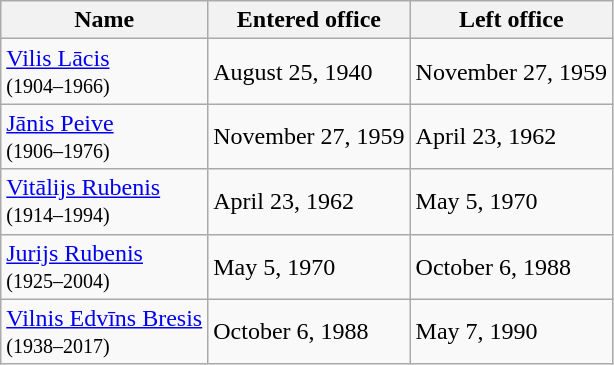<table class="wikitable">
<tr>
<th>Name</th>
<th>Entered office</th>
<th>Left office</th>
</tr>
<tr>
<td><a href='#'>Vilis Lācis</a><br><small>(1904–1966)</small></td>
<td>August 25, 1940</td>
<td>November 27, 1959</td>
</tr>
<tr>
<td><a href='#'>Jānis Peive</a><br><small>(1906–1976)</small></td>
<td>November 27, 1959</td>
<td>April 23, 1962</td>
</tr>
<tr>
<td><a href='#'>Vitālijs Rubenis</a><br><small>(1914–1994)</small></td>
<td>April 23, 1962</td>
<td>May 5, 1970</td>
</tr>
<tr>
<td><a href='#'>Jurijs Rubenis</a><br><small>(1925–2004)</small></td>
<td>May 5, 1970</td>
<td>October 6, 1988</td>
</tr>
<tr>
<td><a href='#'>Vilnis Edvīns Bresis</a><br><small>(1938–2017)</small></td>
<td>October 6, 1988</td>
<td>May 7, 1990</td>
</tr>
</table>
